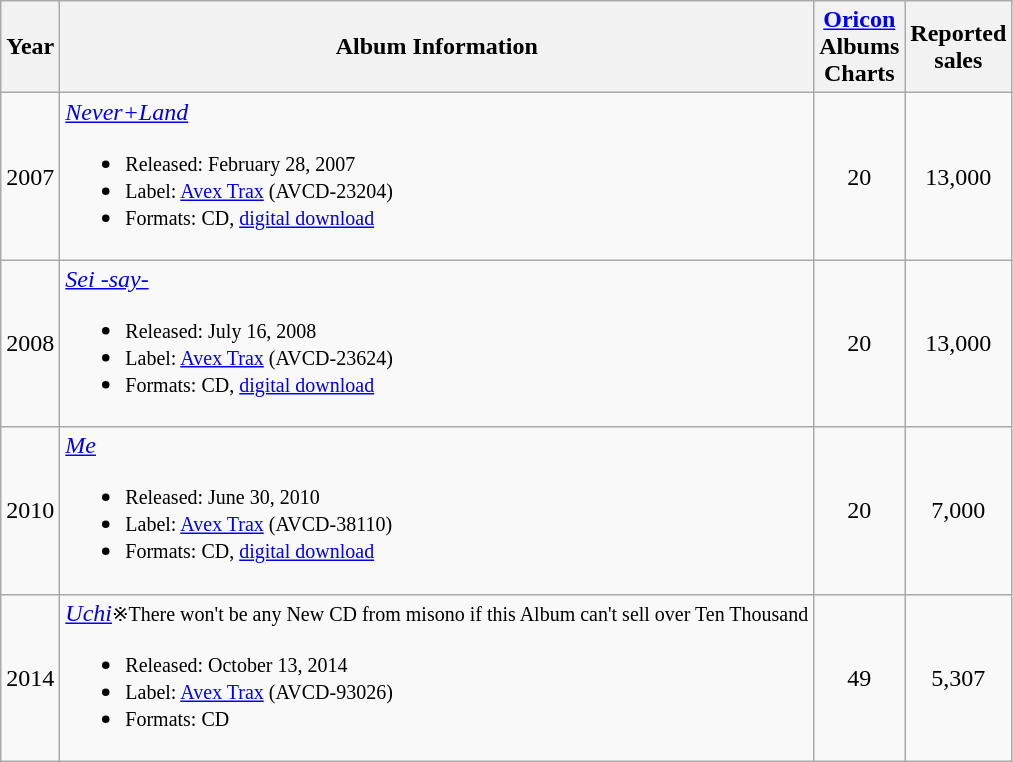<table class="wikitable">
<tr>
<th rowspan="1">Year</th>
<th rowspan="1">Album Information</th>
<th colspan="1"><a href='#'>Oricon</a><br>Albums<br>Charts<br></th>
<th colspan="1">Reported<br>sales<br></th>
</tr>
<tr>
<td align="center">2007</td>
<td><em><a href='#'>Never+Land</a></em><br><ul><li><small>Released: February 28, 2007</small></li><li><small>Label: <a href='#'>Avex Trax</a> (AVCD-23204)</small></li><li><small>Formats: CD, <a href='#'>digital download</a></small></li></ul></td>
<td align="center">20</td>
<td align="center">13,000</td>
</tr>
<tr>
<td align="center">2008</td>
<td><em><a href='#'>Sei -say-</a></em><br><ul><li><small>Released: July 16, 2008</small></li><li><small>Label: <a href='#'>Avex Trax</a> (AVCD-23624)</small></li><li><small>Formats: CD, <a href='#'>digital download</a></small></li></ul></td>
<td align="center">20</td>
<td align="center">13,000</td>
</tr>
<tr>
<td align="center">2010</td>
<td><em><a href='#'>Me</a></em><br><ul><li><small>Released: June 30, 2010</small></li><li><small>Label: <a href='#'>Avex Trax</a> (AVCD-38110)</small></li><li><small>Formats: CD, <a href='#'>digital download</a></small></li></ul></td>
<td align="center">20</td>
<td align="center">7,000</td>
</tr>
<tr>
<td align="center">2014</td>
<td><em><a href='#'>Uchi</a></em><small>※There won't be any New CD from misono if this Album can't sell over Ten Thousand</small><br><ul><li><small>Released: October 13, 2014</small></li><li><small>Label: <a href='#'>Avex Trax</a> (AVCD-93026)</small></li><li><small>Formats: CD</small></li></ul></td>
<td align="center">49</td>
<td align="center">5,307</td>
</tr>
</table>
